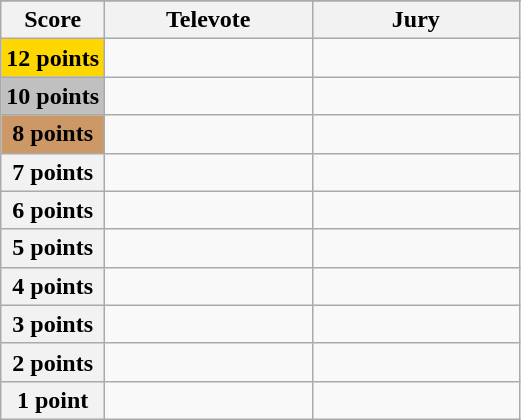<table class="wikitable">
<tr>
</tr>
<tr>
<th scope="col" width="20%">Score</th>
<th scope="col" width="40%">Televote</th>
<th scope="col" width="40%">Jury</th>
</tr>
<tr>
<th scope="row" style="background:gold">12 points</th>
<td></td>
<td></td>
</tr>
<tr>
<th scope="row" style="background:silver">10 points</th>
<td></td>
<td></td>
</tr>
<tr>
<th scope="row" style="background:#CC9966">8 points</th>
<td></td>
<td></td>
</tr>
<tr>
<th scope="row">7 points</th>
<td></td>
<td></td>
</tr>
<tr>
<th scope="row">6 points</th>
<td></td>
<td></td>
</tr>
<tr>
<th scope="row">5 points</th>
<td></td>
<td></td>
</tr>
<tr>
<th scope="row">4 points</th>
<td></td>
<td></td>
</tr>
<tr>
<th scope="row">3 points</th>
<td></td>
<td></td>
</tr>
<tr>
<th scope="row">2 points</th>
<td></td>
<td></td>
</tr>
<tr>
<th scope="row">1 point</th>
<td></td>
<td></td>
</tr>
</table>
